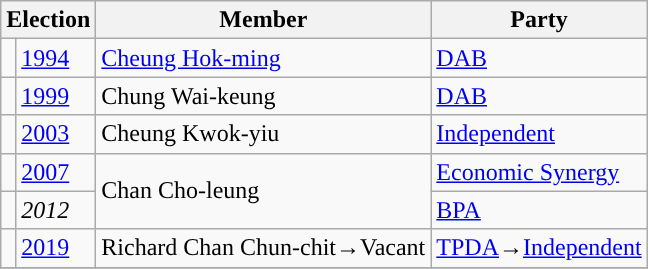<table class="wikitable">
<tr>
<th colspan="2">Election</th>
<th>Member</th>
<th>Party</th>
</tr>
<tr>
<td style="color:inherit;background:"></td>
<td><a href='#'>1994</a></td>
<td><a href='#'>Cheung Hok-ming</a></td>
<td><a href='#'>DAB</a></td>
</tr>
<tr>
<td style="color:inherit;background:"></td>
<td><a href='#'>1999</a></td>
<td>Chung Wai-keung</td>
<td><a href='#'>DAB</a></td>
</tr>
<tr>
<td style="color:inherit;background:"></td>
<td><a href='#'>2003</a></td>
<td>Cheung Kwok-yiu</td>
<td><a href='#'>Independent</a></td>
</tr>
<tr>
<td style="color:inherit;background:"></td>
<td><a href='#'>2007</a></td>
<td rowspan=2>Chan Cho-leung</td>
<td><a href='#'>Economic Synergy</a></td>
</tr>
<tr>
<td style="color:inherit;background:"></td>
<td><em>2012</em></td>
<td><a href='#'>BPA</a></td>
</tr>
<tr>
<td style="color:inherit;background:"></td>
<td><a href='#'>2019</a></td>
<td>Richard Chan Chun-chit→Vacant</td>
<td><a href='#'>TPDA</a>→<a href='#'>Independent</a></td>
</tr>
<tr>
</tr>
</table>
